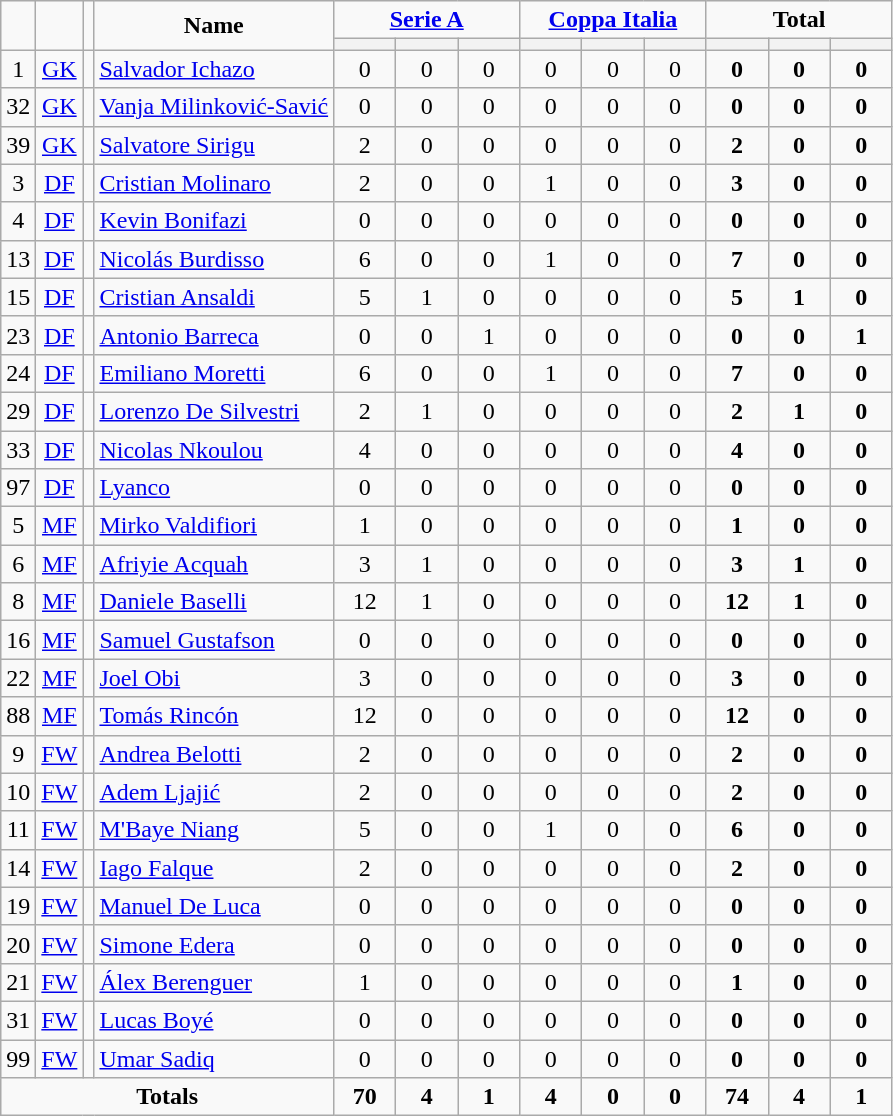<table class="wikitable" style="text-align:center;">
<tr>
<td rowspan="2" !width=15><strong></strong></td>
<td rowspan="2" !width=15><strong></strong></td>
<td rowspan="2" !width=15><strong></strong></td>
<td rowspan="2" !width=120><strong>Name</strong></td>
<td colspan="3"><strong><a href='#'>Serie A</a></strong></td>
<td colspan="3"><strong><a href='#'>Coppa Italia</a></strong></td>
<td colspan="3"><strong>Total</strong></td>
</tr>
<tr>
<th width=34; background:#fe9;"></th>
<th width=34; background:#fe9;"></th>
<th width=34; background:#ff8888;"></th>
<th width=34; background:#fe9;"></th>
<th width=34; background:#fe9;"></th>
<th width=34; background:#ff8888;"></th>
<th width=34; background:#fe9;"></th>
<th width=34; background:#fe9;"></th>
<th width=34; background:#ff8888;"></th>
</tr>
<tr>
<td>1</td>
<td><a href='#'>GK</a></td>
<td></td>
<td align=left><a href='#'>Salvador Ichazo</a></td>
<td>0</td>
<td>0</td>
<td>0</td>
<td>0</td>
<td>0</td>
<td>0</td>
<td><strong>0</strong></td>
<td><strong>0</strong></td>
<td><strong>0</strong></td>
</tr>
<tr>
<td>32</td>
<td><a href='#'>GK</a></td>
<td></td>
<td align=left><a href='#'>Vanja Milinković-Savić</a></td>
<td>0</td>
<td>0</td>
<td>0</td>
<td>0</td>
<td>0</td>
<td>0</td>
<td><strong>0</strong></td>
<td><strong>0</strong></td>
<td><strong>0</strong></td>
</tr>
<tr>
<td>39</td>
<td><a href='#'>GK</a></td>
<td></td>
<td align=left><a href='#'>Salvatore Sirigu</a></td>
<td>2</td>
<td>0</td>
<td>0</td>
<td>0</td>
<td>0</td>
<td>0</td>
<td><strong>2</strong></td>
<td><strong>0</strong></td>
<td><strong>0</strong></td>
</tr>
<tr>
<td>3</td>
<td><a href='#'>DF</a></td>
<td></td>
<td align=left><a href='#'>Cristian Molinaro</a></td>
<td>2</td>
<td>0</td>
<td>0</td>
<td>1</td>
<td>0</td>
<td>0</td>
<td><strong>3</strong></td>
<td><strong>0</strong></td>
<td><strong>0</strong></td>
</tr>
<tr>
<td>4</td>
<td><a href='#'>DF</a></td>
<td></td>
<td align=left><a href='#'>Kevin Bonifazi</a></td>
<td>0</td>
<td>0</td>
<td>0</td>
<td>0</td>
<td>0</td>
<td>0</td>
<td><strong>0</strong></td>
<td><strong>0</strong></td>
<td><strong>0</strong></td>
</tr>
<tr>
<td>13</td>
<td><a href='#'>DF</a></td>
<td></td>
<td align=left><a href='#'>Nicolás Burdisso</a></td>
<td>6</td>
<td>0</td>
<td>0</td>
<td>1</td>
<td>0</td>
<td>0</td>
<td><strong>7</strong></td>
<td><strong>0</strong></td>
<td><strong>0</strong></td>
</tr>
<tr>
<td>15</td>
<td><a href='#'>DF</a></td>
<td></td>
<td align=left><a href='#'>Cristian Ansaldi</a></td>
<td>5</td>
<td>1</td>
<td>0</td>
<td>0</td>
<td>0</td>
<td>0</td>
<td><strong>5</strong></td>
<td><strong>1</strong></td>
<td><strong>0</strong></td>
</tr>
<tr>
<td>23</td>
<td><a href='#'>DF</a></td>
<td></td>
<td align=left><a href='#'>Antonio Barreca</a></td>
<td>0</td>
<td>0</td>
<td>1</td>
<td>0</td>
<td>0</td>
<td>0</td>
<td><strong>0</strong></td>
<td><strong>0</strong></td>
<td><strong>1</strong></td>
</tr>
<tr>
<td>24</td>
<td><a href='#'>DF</a></td>
<td></td>
<td align=left><a href='#'>Emiliano Moretti</a></td>
<td>6</td>
<td>0</td>
<td>0</td>
<td>1</td>
<td>0</td>
<td>0</td>
<td><strong>7</strong></td>
<td><strong>0</strong></td>
<td><strong>0</strong></td>
</tr>
<tr>
<td>29</td>
<td><a href='#'>DF</a></td>
<td></td>
<td align=left><a href='#'>Lorenzo De Silvestri</a></td>
<td>2</td>
<td>1</td>
<td>0</td>
<td>0</td>
<td>0</td>
<td>0</td>
<td><strong>2</strong></td>
<td><strong>1</strong></td>
<td><strong>0</strong></td>
</tr>
<tr>
<td>33</td>
<td><a href='#'>DF</a></td>
<td></td>
<td align=left><a href='#'>Nicolas Nkoulou</a></td>
<td>4</td>
<td>0</td>
<td>0</td>
<td>0</td>
<td>0</td>
<td>0</td>
<td><strong>4</strong></td>
<td><strong>0</strong></td>
<td><strong>0</strong></td>
</tr>
<tr>
<td>97</td>
<td><a href='#'>DF</a></td>
<td></td>
<td align=left><a href='#'>Lyanco</a></td>
<td>0</td>
<td>0</td>
<td>0</td>
<td>0</td>
<td>0</td>
<td>0</td>
<td><strong>0</strong></td>
<td><strong>0</strong></td>
<td><strong>0</strong></td>
</tr>
<tr>
<td>5</td>
<td><a href='#'>MF</a></td>
<td></td>
<td align=left><a href='#'>Mirko Valdifiori</a></td>
<td>1</td>
<td>0</td>
<td>0</td>
<td>0</td>
<td>0</td>
<td>0</td>
<td><strong>1</strong></td>
<td><strong>0</strong></td>
<td><strong>0</strong></td>
</tr>
<tr>
<td>6</td>
<td><a href='#'>MF</a></td>
<td></td>
<td align=left><a href='#'>Afriyie Acquah</a></td>
<td>3</td>
<td>1</td>
<td>0</td>
<td>0</td>
<td>0</td>
<td>0</td>
<td><strong>3</strong></td>
<td><strong>1</strong></td>
<td><strong>0</strong></td>
</tr>
<tr>
<td>8</td>
<td><a href='#'>MF</a></td>
<td></td>
<td align=left><a href='#'>Daniele Baselli</a></td>
<td>12</td>
<td>1</td>
<td>0</td>
<td>0</td>
<td>0</td>
<td>0</td>
<td><strong>12</strong></td>
<td><strong>1</strong></td>
<td><strong>0</strong></td>
</tr>
<tr>
<td>16</td>
<td><a href='#'>MF</a></td>
<td></td>
<td align=left><a href='#'>Samuel Gustafson</a></td>
<td>0</td>
<td>0</td>
<td>0</td>
<td>0</td>
<td>0</td>
<td>0</td>
<td><strong>0</strong></td>
<td><strong>0</strong></td>
<td><strong>0</strong></td>
</tr>
<tr>
<td>22</td>
<td><a href='#'>MF</a></td>
<td></td>
<td align=left><a href='#'>Joel Obi</a></td>
<td>3</td>
<td>0</td>
<td>0</td>
<td>0</td>
<td>0</td>
<td>0</td>
<td><strong>3</strong></td>
<td><strong>0</strong></td>
<td><strong>0</strong></td>
</tr>
<tr>
<td>88</td>
<td><a href='#'>MF</a></td>
<td></td>
<td align=left><a href='#'>Tomás Rincón</a></td>
<td>12</td>
<td>0</td>
<td>0</td>
<td>0</td>
<td>0</td>
<td>0</td>
<td><strong>12</strong></td>
<td><strong>0</strong></td>
<td><strong>0</strong></td>
</tr>
<tr>
<td>9</td>
<td><a href='#'>FW</a></td>
<td></td>
<td align=left><a href='#'>Andrea Belotti</a></td>
<td>2</td>
<td>0</td>
<td>0</td>
<td>0</td>
<td>0</td>
<td>0</td>
<td><strong>2</strong></td>
<td><strong>0</strong></td>
<td><strong>0</strong></td>
</tr>
<tr>
<td>10</td>
<td><a href='#'>FW</a></td>
<td></td>
<td align=left><a href='#'>Adem Ljajić</a></td>
<td>2</td>
<td>0</td>
<td>0</td>
<td>0</td>
<td>0</td>
<td>0</td>
<td><strong>2</strong></td>
<td><strong>0</strong></td>
<td><strong>0</strong></td>
</tr>
<tr>
<td>11</td>
<td><a href='#'>FW</a></td>
<td></td>
<td align=left><a href='#'>M'Baye Niang</a></td>
<td>5</td>
<td>0</td>
<td>0</td>
<td>1</td>
<td>0</td>
<td>0</td>
<td><strong>6</strong></td>
<td><strong>0</strong></td>
<td><strong>0</strong></td>
</tr>
<tr>
<td>14</td>
<td><a href='#'>FW</a></td>
<td></td>
<td align=left><a href='#'>Iago Falque</a></td>
<td>2</td>
<td>0</td>
<td>0</td>
<td>0</td>
<td>0</td>
<td>0</td>
<td><strong>2</strong></td>
<td><strong>0</strong></td>
<td><strong>0</strong></td>
</tr>
<tr>
<td>19</td>
<td><a href='#'>FW</a></td>
<td></td>
<td align=left><a href='#'>Manuel De Luca</a></td>
<td>0</td>
<td>0</td>
<td>0</td>
<td>0</td>
<td>0</td>
<td>0</td>
<td><strong>0</strong></td>
<td><strong>0</strong></td>
<td><strong>0</strong></td>
</tr>
<tr>
<td>20</td>
<td><a href='#'>FW</a></td>
<td></td>
<td align=left><a href='#'>Simone Edera</a></td>
<td>0</td>
<td>0</td>
<td>0</td>
<td>0</td>
<td>0</td>
<td>0</td>
<td><strong>0</strong></td>
<td><strong>0</strong></td>
<td><strong>0</strong></td>
</tr>
<tr>
<td>21</td>
<td><a href='#'>FW</a></td>
<td></td>
<td align=left><a href='#'>Álex Berenguer</a></td>
<td>1</td>
<td>0</td>
<td>0</td>
<td>0</td>
<td>0</td>
<td>0</td>
<td><strong>1</strong></td>
<td><strong>0</strong></td>
<td><strong>0</strong></td>
</tr>
<tr>
<td>31</td>
<td><a href='#'>FW</a></td>
<td></td>
<td align=left><a href='#'>Lucas Boyé</a></td>
<td>0</td>
<td>0</td>
<td>0</td>
<td>0</td>
<td>0</td>
<td>0</td>
<td><strong>0</strong></td>
<td><strong>0</strong></td>
<td><strong>0</strong></td>
</tr>
<tr>
<td>99</td>
<td><a href='#'>FW</a></td>
<td></td>
<td align=left><a href='#'>Umar Sadiq</a></td>
<td>0</td>
<td>0</td>
<td>0</td>
<td>0</td>
<td>0</td>
<td>0</td>
<td><strong>0</strong></td>
<td><strong>0</strong></td>
<td><strong>0</strong></td>
</tr>
<tr>
<td colspan=4><strong>Totals</strong></td>
<td><strong>70</strong></td>
<td><strong>4</strong></td>
<td><strong>1</strong></td>
<td><strong>4</strong></td>
<td><strong>0</strong></td>
<td><strong>0</strong></td>
<td><strong>74</strong></td>
<td><strong>4</strong></td>
<td><strong>1</strong></td>
</tr>
</table>
